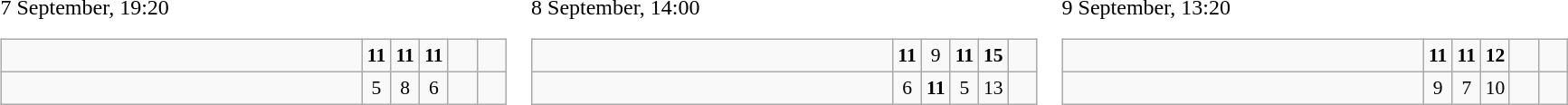<table>
<tr>
<td>7 September, 19:20<br><table class="wikitable" style="text-align:center; font-size:90%;">
<tr>
<td style="width:18em; text-align:left;"><strong></strong></td>
<td style="width:1em"><strong>11</strong></td>
<td style="width:1em"><strong>11</strong></td>
<td style="width:1em"><strong>11</strong></td>
<td style="width:1em"></td>
<td style="width:1em"></td>
</tr>
<tr>
<td style="text-align:left;"></td>
<td>5</td>
<td>8</td>
<td>6</td>
<td></td>
<td></td>
</tr>
</table>
</td>
<td>8 September, 14:00<br><table class="wikitable" style="text-align:center; font-size:90%;">
<tr>
<td style="width:18em; text-align:left;"><strong></strong></td>
<td style="width:1em"><strong>11</strong></td>
<td style="width:1em">9</td>
<td style="width:1em"><strong>11</strong></td>
<td style="width:1em"><strong>15</strong></td>
<td style="width:1em"></td>
</tr>
<tr>
<td style="text-align:left;"></td>
<td>6</td>
<td><strong>11</strong></td>
<td>5</td>
<td>13</td>
<td></td>
</tr>
</table>
</td>
<td>9 September, 13:20<br><table class="wikitable" style="text-align:center; font-size:90%;">
<tr>
<td style="width:18em; text-align:left;"><strong></strong></td>
<td style="width:1em"><strong>11</strong></td>
<td style="width:1em"><strong>11</strong></td>
<td style="width:1em"><strong>12</strong></td>
<td style="width:1em"></td>
<td style="width:1em"></td>
</tr>
<tr>
<td style="text-align:left;"></td>
<td>9</td>
<td>7</td>
<td>10</td>
<td></td>
<td></td>
</tr>
</table>
</td>
</tr>
</table>
